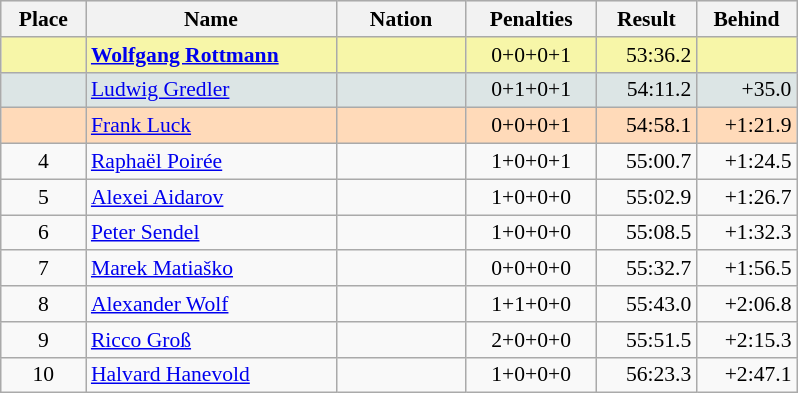<table class=wikitable style="border:1px solid #AAAAAA;font-size:90%">
<tr bgcolor="#E4E4E4">
<th style="border-bottom:1px solid #AAAAAA" width=50>Place</th>
<th style="border-bottom:1px solid #AAAAAA" width=160>Name</th>
<th style="border-bottom:1px solid #AAAAAA" width=80>Nation</th>
<th style="border-bottom:1px solid #AAAAAA" width=80>Penalties</th>
<th style="border-bottom:1px solid #AAAAAA" width=60>Result</th>
<th style="border-bottom:1px solid #AAAAAA" width=60>Behind</th>
</tr>
<tr bgcolor="#F7F6A8">
<td align="center"></td>
<td><strong><a href='#'>Wolfgang Rottmann</a></strong></td>
<td align="center"></td>
<td align="center">0+0+0+1</td>
<td align="right">53:36.2</td>
<td align="right"></td>
</tr>
<tr bgcolor="#DCE5E5">
<td align="center"></td>
<td><a href='#'>Ludwig Gredler</a></td>
<td align="center"></td>
<td align="center">0+1+0+1</td>
<td align="right">54:11.2</td>
<td align="right">+35.0</td>
</tr>
<tr bgcolor="#FFDAB9">
<td align="center"></td>
<td><a href='#'>Frank Luck</a></td>
<td align="center"></td>
<td align="center">0+0+0+1</td>
<td align="right">54:58.1</td>
<td align="right">+1:21.9</td>
</tr>
<tr>
<td align="center">4</td>
<td><a href='#'>Raphaël Poirée</a></td>
<td align="center"></td>
<td align="center">1+0+0+1</td>
<td align="right">55:00.7</td>
<td align="right">+1:24.5</td>
</tr>
<tr>
<td align="center">5</td>
<td><a href='#'>Alexei Aidarov</a></td>
<td align="center"></td>
<td align="center">1+0+0+0</td>
<td align="right">55:02.9</td>
<td align="right">+1:26.7</td>
</tr>
<tr>
<td align="center">6</td>
<td><a href='#'>Peter Sendel</a></td>
<td align="center"></td>
<td align="center">1+0+0+0</td>
<td align="right">55:08.5</td>
<td align="right">+1:32.3</td>
</tr>
<tr>
<td align="center">7</td>
<td><a href='#'>Marek Matiaško</a></td>
<td align="center"></td>
<td align="center">0+0+0+0</td>
<td align="right">55:32.7</td>
<td align="right">+1:56.5</td>
</tr>
<tr>
<td align="center">8</td>
<td><a href='#'>Alexander Wolf</a></td>
<td align="center"></td>
<td align="center">1+1+0+0</td>
<td align="right">55:43.0</td>
<td align="right">+2:06.8</td>
</tr>
<tr>
<td align="center">9</td>
<td><a href='#'>Ricco Groß</a></td>
<td align="center"></td>
<td align="center">2+0+0+0</td>
<td align="right">55:51.5</td>
<td align="right">+2:15.3</td>
</tr>
<tr>
<td align="center">10</td>
<td><a href='#'>Halvard Hanevold</a></td>
<td align="center"></td>
<td align="center">1+0+0+0</td>
<td align="right">56:23.3</td>
<td align="right">+2:47.1</td>
</tr>
</table>
